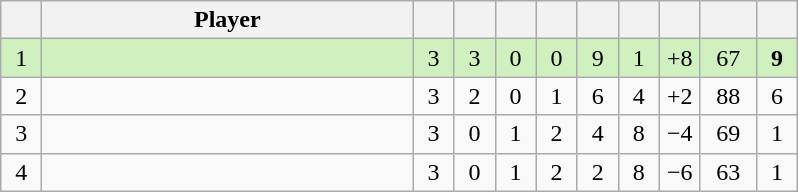<table class="wikitable" style="text-align:center; margin: 1em auto 1em auto, align:left">
<tr>
<th width=20></th>
<th width=240>Player</th>
<th width=20></th>
<th width=20></th>
<th width=20></th>
<th width=20></th>
<th width=20></th>
<th width=20></th>
<th width=20></th>
<th width=30></th>
<th width=20></th>
</tr>
<tr style="background:#D0F0C0;">
<td>1</td>
<td align=left></td>
<td>3</td>
<td>3</td>
<td>0</td>
<td>0</td>
<td>9</td>
<td>1</td>
<td>+8</td>
<td>67</td>
<td><strong>9</strong></td>
</tr>
<tr style=>
<td>2</td>
<td align=left></td>
<td>3</td>
<td>2</td>
<td>0</td>
<td>1</td>
<td>6</td>
<td>4</td>
<td>+2</td>
<td>88</td>
<td>6</td>
</tr>
<tr style=>
<td>3</td>
<td align=left></td>
<td>3</td>
<td>0</td>
<td>1</td>
<td>2</td>
<td>4</td>
<td>8</td>
<td>−4</td>
<td>69</td>
<td>1</td>
</tr>
<tr style=>
<td>4</td>
<td align=left></td>
<td>3</td>
<td>0</td>
<td>1</td>
<td>2</td>
<td>2</td>
<td>8</td>
<td>−6</td>
<td>63</td>
<td>1</td>
</tr>
</table>
